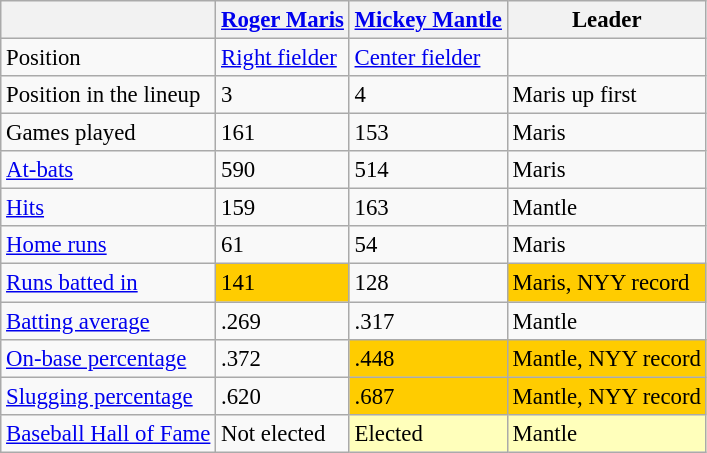<table class="wikitable" style="font-size:95%">
<tr>
<th></th>
<th><a href='#'>Roger Maris</a></th>
<th><a href='#'>Mickey Mantle</a></th>
<th>Leader</th>
</tr>
<tr>
<td>Position</td>
<td><a href='#'>Right fielder</a></td>
<td><a href='#'>Center fielder</a></td>
<td></td>
</tr>
<tr>
<td>Position in the lineup</td>
<td>3</td>
<td>4</td>
<td>Maris up first</td>
</tr>
<tr>
<td>Games played</td>
<td>161</td>
<td>153</td>
<td>Maris</td>
</tr>
<tr>
<td><a href='#'>At-bats</a></td>
<td>590</td>
<td>514</td>
<td>Maris</td>
</tr>
<tr>
<td><a href='#'>Hits</a></td>
<td>159</td>
<td>163</td>
<td>Mantle</td>
</tr>
<tr>
<td><a href='#'>Home runs</a></td>
<td>61</td>
<td>54</td>
<td>Maris</td>
</tr>
<tr>
<td><a href='#'>Runs batted in</a></td>
<td style="background:#fc0;">141</td>
<td>128</td>
<td style="background:#fc0;">Maris, NYY record</td>
</tr>
<tr>
<td><a href='#'>Batting average</a></td>
<td>.269</td>
<td>.317</td>
<td>Mantle</td>
</tr>
<tr>
<td><a href='#'>On-base percentage</a></td>
<td>.372</td>
<td style="background:#fc0;">.448</td>
<td style="background:#fc0;">Mantle, NYY record</td>
</tr>
<tr>
<td><a href='#'>Slugging percentage</a></td>
<td>.620</td>
<td style="background:#fc0;">.687</td>
<td style="background:#fc0;">Mantle, NYY record</td>
</tr>
<tr>
<td><a href='#'>Baseball Hall of Fame</a></td>
<td>Not elected</td>
<td style="background:#ffb;">Elected</td>
<td style="background:#ffb;">Mantle</td>
</tr>
</table>
